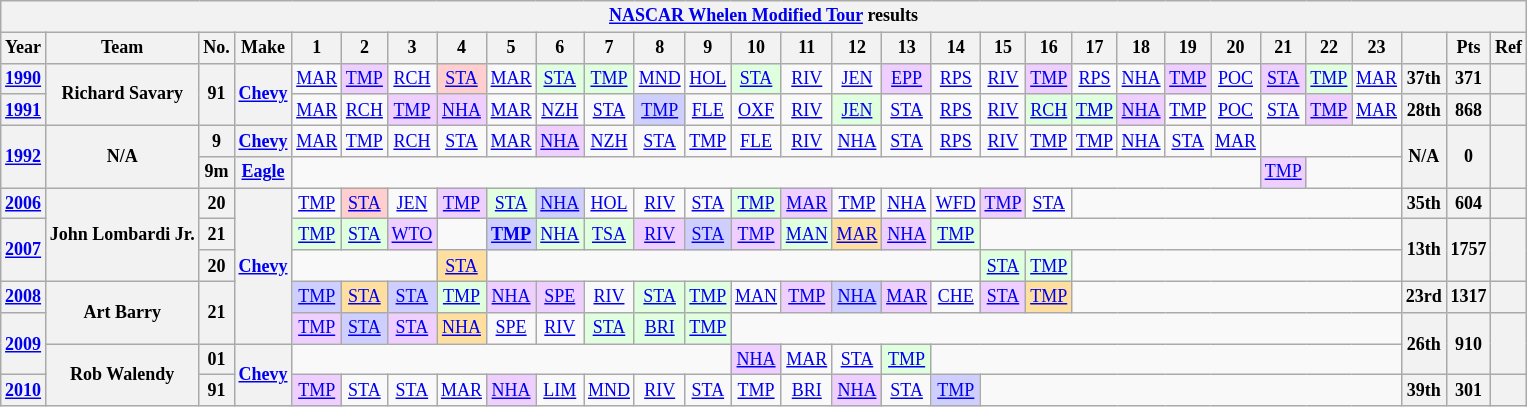<table class="wikitable" style="text-align:center; font-size:75%">
<tr>
<th colspan=38><a href='#'>NASCAR Whelen Modified Tour</a> results</th>
</tr>
<tr>
<th>Year</th>
<th>Team</th>
<th>No.</th>
<th>Make</th>
<th>1</th>
<th>2</th>
<th>3</th>
<th>4</th>
<th>5</th>
<th>6</th>
<th>7</th>
<th>8</th>
<th>9</th>
<th>10</th>
<th>11</th>
<th>12</th>
<th>13</th>
<th>14</th>
<th>15</th>
<th>16</th>
<th>17</th>
<th>18</th>
<th>19</th>
<th>20</th>
<th>21</th>
<th>22</th>
<th>23</th>
<th></th>
<th>Pts</th>
<th>Ref</th>
</tr>
<tr>
<th><a href='#'>1990</a></th>
<th rowspan=2>Richard Savary</th>
<th rowspan=2>91</th>
<th rowspan=2><a href='#'>Chevy</a></th>
<td><a href='#'>MAR</a></td>
<td style="background:#EFCFFF;"><a href='#'>TMP</a><br></td>
<td><a href='#'>RCH</a></td>
<td style="background:#FFCFCF;"><a href='#'>STA</a><br></td>
<td><a href='#'>MAR</a></td>
<td style="background:#DFFFDF;"><a href='#'>STA</a><br></td>
<td style="background:#DFFFDF;"><a href='#'>TMP</a><br></td>
<td><a href='#'>MND</a></td>
<td><a href='#'>HOL</a></td>
<td style="background:#DFFFDF;"><a href='#'>STA</a><br></td>
<td><a href='#'>RIV</a></td>
<td><a href='#'>JEN</a></td>
<td style="background:#EFCFFF;"><a href='#'>EPP</a><br></td>
<td><a href='#'>RPS</a></td>
<td><a href='#'>RIV</a></td>
<td style="background:#EFCFFF;"><a href='#'>TMP</a><br></td>
<td><a href='#'>RPS</a></td>
<td><a href='#'>NHA</a></td>
<td style="background:#EFCFFF;"><a href='#'>TMP</a><br></td>
<td><a href='#'>POC</a></td>
<td style="background:#EFCFFF;"><a href='#'>STA</a><br></td>
<td style="background:#DFFFDF;"><a href='#'>TMP</a><br></td>
<td><a href='#'>MAR</a></td>
<th>37th</th>
<th>371</th>
<th></th>
</tr>
<tr>
<th><a href='#'>1991</a></th>
<td><a href='#'>MAR</a></td>
<td><a href='#'>RCH</a></td>
<td style="background:#EFCFFF;"><a href='#'>TMP</a><br></td>
<td style="background:#EFCFFF;"><a href='#'>NHA</a><br></td>
<td><a href='#'>MAR</a></td>
<td><a href='#'>NZH</a></td>
<td><a href='#'>STA</a></td>
<td style="background:#CFCFFF;"><a href='#'>TMP</a><br></td>
<td><a href='#'>FLE</a></td>
<td><a href='#'>OXF</a></td>
<td><a href='#'>RIV</a></td>
<td style="background:#DFFFDF;"><a href='#'>JEN</a><br></td>
<td><a href='#'>STA</a></td>
<td><a href='#'>RPS</a></td>
<td><a href='#'>RIV</a></td>
<td style="background:#DFFFDF;"><a href='#'>RCH</a><br></td>
<td style="background:#DFFFDF;"><a href='#'>TMP</a><br></td>
<td style="background:#EFCFFF;"><a href='#'>NHA</a><br></td>
<td><a href='#'>TMP</a></td>
<td><a href='#'>POC</a></td>
<td><a href='#'>STA</a></td>
<td style="background:#EFCFFF;"><a href='#'>TMP</a><br></td>
<td><a href='#'>MAR</a></td>
<th>28th</th>
<th>868</th>
<th></th>
</tr>
<tr>
<th rowspan=2><a href='#'>1992</a></th>
<th rowspan=2>N/A</th>
<th>9</th>
<th><a href='#'>Chevy</a></th>
<td><a href='#'>MAR</a></td>
<td><a href='#'>TMP</a></td>
<td><a href='#'>RCH</a></td>
<td><a href='#'>STA</a></td>
<td><a href='#'>MAR</a></td>
<td style="background:#EFCFFF;"><a href='#'>NHA</a><br></td>
<td><a href='#'>NZH</a></td>
<td><a href='#'>STA</a></td>
<td><a href='#'>TMP</a></td>
<td><a href='#'>FLE</a></td>
<td><a href='#'>RIV</a></td>
<td><a href='#'>NHA</a></td>
<td><a href='#'>STA</a></td>
<td><a href='#'>RPS</a></td>
<td><a href='#'>RIV</a></td>
<td><a href='#'>TMP</a></td>
<td><a href='#'>TMP</a></td>
<td><a href='#'>NHA</a></td>
<td><a href='#'>STA</a></td>
<td><a href='#'>MAR</a></td>
<td colspan=3></td>
<th rowspan=2>N/A</th>
<th rowspan=2>0</th>
<th rowspan=2></th>
</tr>
<tr>
<th>9m</th>
<th><a href='#'>Eagle</a></th>
<td colspan=20></td>
<td style="background:#EFCFFF;"><a href='#'>TMP</a><br></td>
<td colspan=2></td>
</tr>
<tr>
<th><a href='#'>2006</a></th>
<th rowspan=3>John Lombardi Jr.</th>
<th>20</th>
<th rowspan=5><a href='#'>Chevy</a></th>
<td><a href='#'>TMP</a></td>
<td style="background:#FFCFCF;"><a href='#'>STA</a><br></td>
<td><a href='#'>JEN</a></td>
<td style="background:#EFCFFF;"><a href='#'>TMP</a><br></td>
<td style="background:#DFFFDF;"><a href='#'>STA</a><br></td>
<td style="background:#CFCFFF;"><a href='#'>NHA</a><br></td>
<td><a href='#'>HOL</a></td>
<td><a href='#'>RIV</a></td>
<td><a href='#'>STA</a></td>
<td style="background:#DFFFDF;"><a href='#'>TMP</a><br></td>
<td style="background:#EFCFFF;"><a href='#'>MAR</a><br></td>
<td><a href='#'>TMP</a></td>
<td><a href='#'>NHA</a></td>
<td><a href='#'>WFD</a></td>
<td style="background:#EFCFFF;"><a href='#'>TMP</a><br></td>
<td><a href='#'>STA</a></td>
<td colspan=7></td>
<th>35th</th>
<th>604</th>
<th></th>
</tr>
<tr>
<th rowspan=2><a href='#'>2007</a></th>
<th>21</th>
<td style="background:#DFFFDF;"><a href='#'>TMP</a><br></td>
<td style="background:#DFFFDF;"><a href='#'>STA</a><br></td>
<td style="background:#EFCFFF;"><a href='#'>WTO</a><br></td>
<td></td>
<td style="background:#CFCFFF;"><strong><a href='#'>TMP</a></strong><br></td>
<td style="background:#DFFFDF;"><a href='#'>NHA</a><br></td>
<td style="background:#DFFFDF;"><a href='#'>TSA</a><br></td>
<td style="background:#EFCFFF;"><a href='#'>RIV</a><br></td>
<td style="background:#CFCFFF;"><a href='#'>STA</a><br></td>
<td style="background:#EFCFFF;"><a href='#'>TMP</a><br></td>
<td style="background:#DFFFDF;"><a href='#'>MAN</a><br></td>
<td style="background:#FFDF9F;"><a href='#'>MAR</a><br></td>
<td style="background:#EFCFFF;"><a href='#'>NHA</a><br></td>
<td style="background:#DFFFDF;"><a href='#'>TMP</a><br></td>
<td colspan=9></td>
<th rowspan=2>13th</th>
<th rowspan=2>1757</th>
<th rowspan=2></th>
</tr>
<tr>
<th>20</th>
<td colspan=3></td>
<td style="background:#FFDF9F;"><a href='#'>STA</a><br></td>
<td colspan=10></td>
<td style="background:#DFFFDF;"><a href='#'>STA</a><br></td>
<td style="background:#DFFFDF;"><a href='#'>TMP</a><br></td>
<td colspan=7></td>
</tr>
<tr>
<th><a href='#'>2008</a></th>
<th rowspan=2>Art Barry</th>
<th rowspan=2>21</th>
<td style="background:#CFCFFF;"><a href='#'>TMP</a><br></td>
<td style="background:#FFDF9F;"><a href='#'>STA</a><br></td>
<td style="background:#CFCFFF;"><a href='#'>STA</a><br></td>
<td style="background:#DFFFDF;"><a href='#'>TMP</a><br></td>
<td style="background:#EFCFFF;"><a href='#'>NHA</a><br></td>
<td style="background:#EFCFFF;"><a href='#'>SPE</a><br></td>
<td><a href='#'>RIV</a></td>
<td style="background:#DFFFDF;"><a href='#'>STA</a><br></td>
<td style="background:#DFFFDF;"><a href='#'>TMP</a><br></td>
<td><a href='#'>MAN</a></td>
<td style="background:#EFCFFF;"><a href='#'>TMP</a><br></td>
<td style="background:#CFCFFF;"><a href='#'>NHA</a><br></td>
<td style="background:#EFCFFF;"><a href='#'>MAR</a><br></td>
<td><a href='#'>CHE</a></td>
<td style="background:#EFCFFF;"><a href='#'>STA</a><br></td>
<td style="background:#FFDF9F;"><a href='#'>TMP</a><br></td>
<td colspan=7></td>
<th>23rd</th>
<th>1317</th>
<th></th>
</tr>
<tr>
<th rowspan=2><a href='#'>2009</a></th>
<td style="background:#EFCFFF;"><a href='#'>TMP</a><br></td>
<td style="background:#CFCFFF;"><a href='#'>STA</a><br></td>
<td style="background:#EFCFFF;"><a href='#'>STA</a><br></td>
<td style="background:#FFDF9F;"><a href='#'>NHA</a><br></td>
<td><a href='#'>SPE</a></td>
<td><a href='#'>RIV</a></td>
<td style="background:#DFFFDF;"><a href='#'>STA</a><br></td>
<td style="background:#DFFFDF;"><a href='#'>BRI</a><br></td>
<td style="background:#DFFFDF;"><a href='#'>TMP</a><br></td>
<td colspan=14></td>
<th rowspan=2>26th</th>
<th rowspan=2>910</th>
<th rowspan=2></th>
</tr>
<tr>
<th rowspan=2>Rob Walendy</th>
<th>01</th>
<th rowspan=2><a href='#'>Chevy</a></th>
<td colspan=9></td>
<td style="background:#EFCFFF;"><a href='#'>NHA</a><br></td>
<td><a href='#'>MAR</a></td>
<td><a href='#'>STA</a></td>
<td style="background:#DFFFDF;"><a href='#'>TMP</a><br></td>
<td colspan=10></td>
</tr>
<tr>
<th><a href='#'>2010</a></th>
<th>91</th>
<td style="background:#EFCFFF;"><a href='#'>TMP</a><br></td>
<td><a href='#'>STA</a></td>
<td><a href='#'>STA</a></td>
<td><a href='#'>MAR</a></td>
<td style="background:#EFCFFF;"><a href='#'>NHA</a><br></td>
<td><a href='#'>LIM</a></td>
<td><a href='#'>MND</a></td>
<td><a href='#'>RIV</a></td>
<td><a href='#'>STA</a></td>
<td><a href='#'>TMP</a></td>
<td><a href='#'>BRI</a></td>
<td style="background:#EFCFFF;"><a href='#'>NHA</a><br></td>
<td><a href='#'>STA</a></td>
<td style="background:#CFCFFF;"><a href='#'>TMP</a><br></td>
<td colspan=9></td>
<th>39th</th>
<th>301</th>
<th></th>
</tr>
</table>
